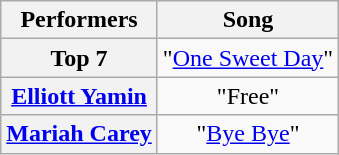<table class="wikitable unsortable" style="text-align:center;">
<tr>
<th scope="col">Performers</th>
<th scope="col">Song</th>
</tr>
<tr>
<th scope="row">Top 7</th>
<td>"<a href='#'>One Sweet Day</a>"</td>
</tr>
<tr>
<th scope="row"><a href='#'>Elliott Yamin</a></th>
<td>"Free"</td>
</tr>
<tr>
<th scope="row"><a href='#'>Mariah Carey</a></th>
<td>"<a href='#'>Bye Bye</a>"</td>
</tr>
</table>
